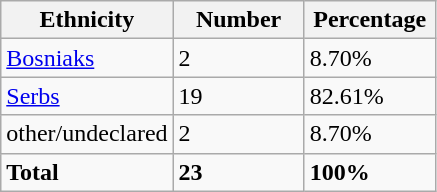<table class="wikitable">
<tr>
<th width="100px">Ethnicity</th>
<th width="80px">Number</th>
<th width="80px">Percentage</th>
</tr>
<tr>
<td><a href='#'>Bosniaks</a></td>
<td>2</td>
<td>8.70%</td>
</tr>
<tr>
<td><a href='#'>Serbs</a></td>
<td>19</td>
<td>82.61%</td>
</tr>
<tr>
<td>other/undeclared</td>
<td>2</td>
<td>8.70%</td>
</tr>
<tr>
<td><strong>Total</strong></td>
<td><strong>23</strong></td>
<td><strong>100%</strong></td>
</tr>
</table>
